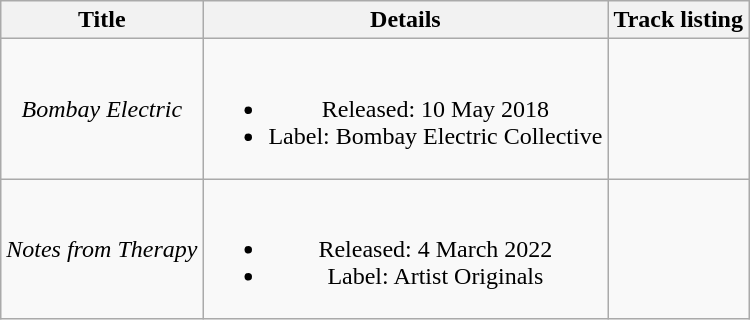<table class="wikitable plainrowheaders" style="text-align:center;">
<tr>
<th scope="col">Title</th>
<th scope="col">Details</th>
<th scope="col">Track listing</th>
</tr>
<tr>
<td scope="row"><em>Bombay Electric</em></td>
<td><br><ul><li>Released: 10 May 2018</li><li>Label: Bombay Electric Collective</li></ul></td>
<td><br></td>
</tr>
<tr>
<td><em>Notes from Therapy</em></td>
<td><br><ul><li>Released: 4 March 2022</li><li>Label: Artist Originals</li></ul></td>
<td></td>
</tr>
</table>
